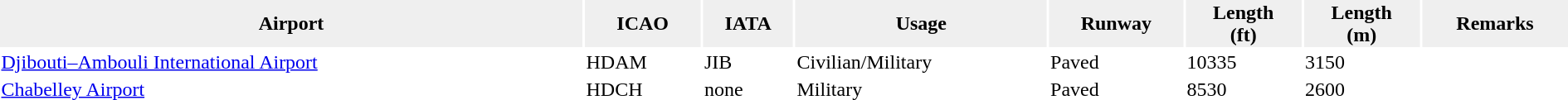<table style="width:100%; margin:auto;"  cellpadding="1">
<tr>
<th style="background:#efefef;">Airport</th>
<th style="background:#efefef;">ICAO</th>
<th style="background:#efefef;">IATA</th>
<th style="background:#efefef;">Usage</th>
<th style="background:#efefef;">Runway</th>
<th style="background:#efefef;">Length<br>(ft)</th>
<th style="background:#efefef;">Length<br>(m)</th>
<th style="background:#efefef;">Remarks</th>
</tr>
<tr>
<td><a href='#'>Djibouti–Ambouli International Airport</a></td>
<td>HDAM</td>
<td>JIB</td>
<td>Civilian/Military</td>
<td>Paved</td>
<td>10335</td>
<td>3150</td>
<td></td>
</tr>
<tr>
<td><a href='#'>Chabelley Airport</a></td>
<td>HDCH</td>
<td>none</td>
<td>Military</td>
<td>Paved</td>
<td>8530</td>
<td>2600</td>
<td></td>
</tr>
</table>
